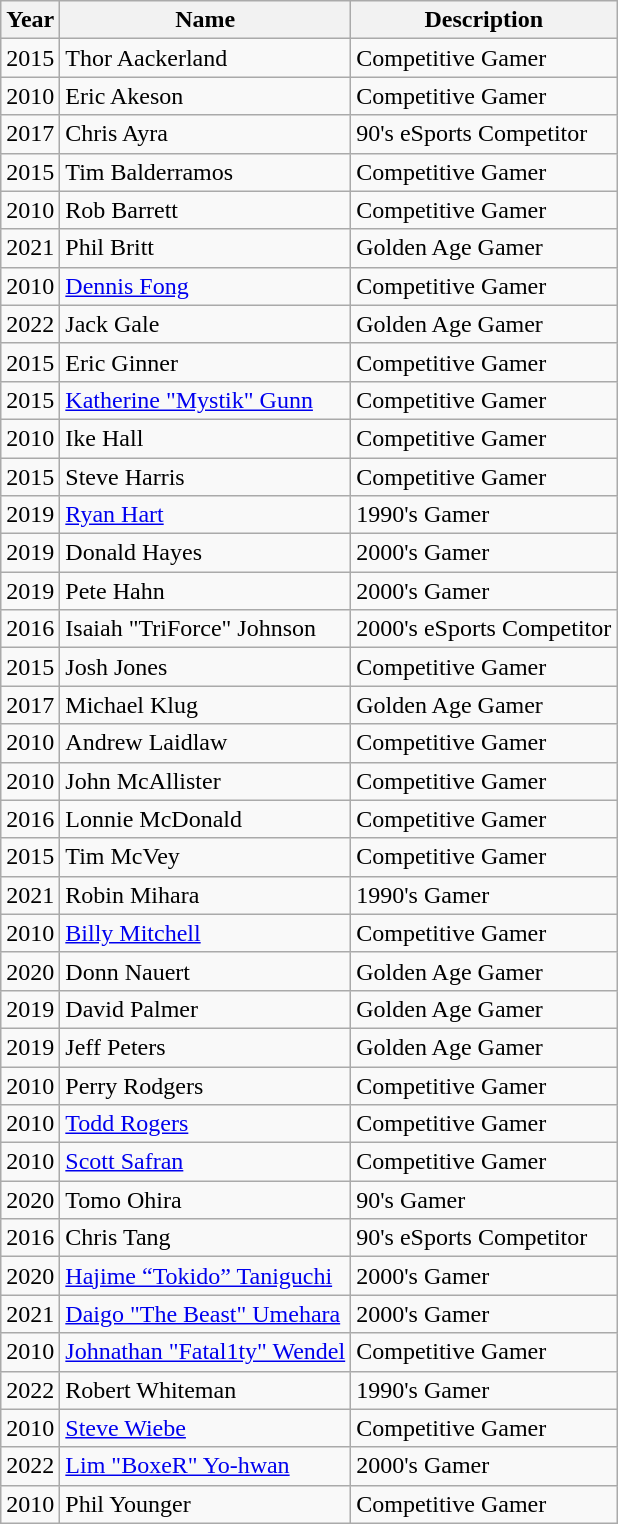<table class="wikitable sortable">
<tr>
<th>Year</th>
<th>Name</th>
<th>Description</th>
</tr>
<tr>
<td>2015</td>
<td>Thor Aackerland</td>
<td>Competitive Gamer</td>
</tr>
<tr>
<td>2010</td>
<td>Eric Akeson</td>
<td>Competitive Gamer</td>
</tr>
<tr>
<td>2017</td>
<td>Chris Ayra</td>
<td>90's eSports Competitor</td>
</tr>
<tr>
<td>2015</td>
<td>Tim Balderramos</td>
<td>Competitive Gamer</td>
</tr>
<tr>
<td>2010</td>
<td>Rob Barrett</td>
<td>Competitive Gamer</td>
</tr>
<tr>
<td>2021</td>
<td>Phil Britt</td>
<td>Golden Age Gamer</td>
</tr>
<tr>
<td>2010</td>
<td><a href='#'>Dennis Fong</a></td>
<td>Competitive Gamer</td>
</tr>
<tr>
<td>2022</td>
<td>Jack Gale</td>
<td>Golden Age Gamer</td>
</tr>
<tr>
<td>2015</td>
<td>Eric Ginner</td>
<td>Competitive Gamer</td>
</tr>
<tr>
<td>2015</td>
<td><a href='#'>Katherine "Mystik" Gunn</a></td>
<td>Competitive Gamer</td>
</tr>
<tr>
<td>2010</td>
<td>Ike Hall</td>
<td>Competitive Gamer</td>
</tr>
<tr>
<td>2015</td>
<td>Steve Harris</td>
<td>Competitive Gamer</td>
</tr>
<tr>
<td>2019</td>
<td><a href='#'>Ryan Hart</a></td>
<td>1990's Gamer</td>
</tr>
<tr>
<td>2019</td>
<td>Donald Hayes</td>
<td>2000's Gamer</td>
</tr>
<tr>
<td>2019</td>
<td>Pete Hahn</td>
<td>2000's Gamer</td>
</tr>
<tr>
<td>2016</td>
<td>Isaiah "TriForce" Johnson</td>
<td>2000's eSports Competitor</td>
</tr>
<tr>
<td>2015</td>
<td>Josh Jones</td>
<td>Competitive Gamer</td>
</tr>
<tr>
<td>2017</td>
<td>Michael Klug</td>
<td>Golden Age Gamer</td>
</tr>
<tr>
<td>2010</td>
<td>Andrew Laidlaw</td>
<td>Competitive Gamer</td>
</tr>
<tr>
<td>2010</td>
<td>John McAllister</td>
<td>Competitive Gamer</td>
</tr>
<tr>
<td>2016</td>
<td>Lonnie McDonald</td>
<td>Competitive Gamer</td>
</tr>
<tr>
<td>2015</td>
<td>Tim McVey</td>
<td>Competitive Gamer</td>
</tr>
<tr>
<td>2021</td>
<td>Robin Mihara</td>
<td>1990's Gamer</td>
</tr>
<tr>
<td>2010</td>
<td><a href='#'>Billy Mitchell</a></td>
<td>Competitive Gamer</td>
</tr>
<tr>
<td>2020</td>
<td>Donn Nauert</td>
<td>Golden Age Gamer</td>
</tr>
<tr>
<td>2019</td>
<td>David Palmer</td>
<td>Golden Age Gamer</td>
</tr>
<tr>
<td>2019</td>
<td>Jeff Peters</td>
<td>Golden Age Gamer</td>
</tr>
<tr>
<td>2010</td>
<td>Perry Rodgers</td>
<td>Competitive Gamer</td>
</tr>
<tr>
<td>2010</td>
<td><a href='#'>Todd Rogers</a></td>
<td>Competitive Gamer</td>
</tr>
<tr>
<td>2010</td>
<td><a href='#'>Scott Safran</a></td>
<td>Competitive Gamer</td>
</tr>
<tr>
<td>2020</td>
<td>Tomo Ohira</td>
<td>90's Gamer</td>
</tr>
<tr>
<td>2016</td>
<td>Chris Tang</td>
<td>90's eSports Competitor</td>
</tr>
<tr>
<td>2020</td>
<td><a href='#'>Hajime “Tokido” Taniguchi</a></td>
<td>2000's Gamer</td>
</tr>
<tr>
<td>2021</td>
<td><a href='#'>Daigo "The Beast" Umehara</a></td>
<td>2000's Gamer</td>
</tr>
<tr>
<td>2010</td>
<td><a href='#'>Johnathan "Fatal1ty" Wendel</a></td>
<td>Competitive Gamer</td>
</tr>
<tr>
<td>2022</td>
<td>Robert Whiteman</td>
<td>1990's Gamer</td>
</tr>
<tr>
<td>2010</td>
<td><a href='#'>Steve Wiebe</a></td>
<td>Competitive Gamer</td>
</tr>
<tr>
<td>2022</td>
<td><a href='#'>Lim "BoxeR" Yo-hwan</a></td>
<td>2000's Gamer</td>
</tr>
<tr>
<td>2010</td>
<td>Phil Younger</td>
<td>Competitive Gamer</td>
</tr>
</table>
